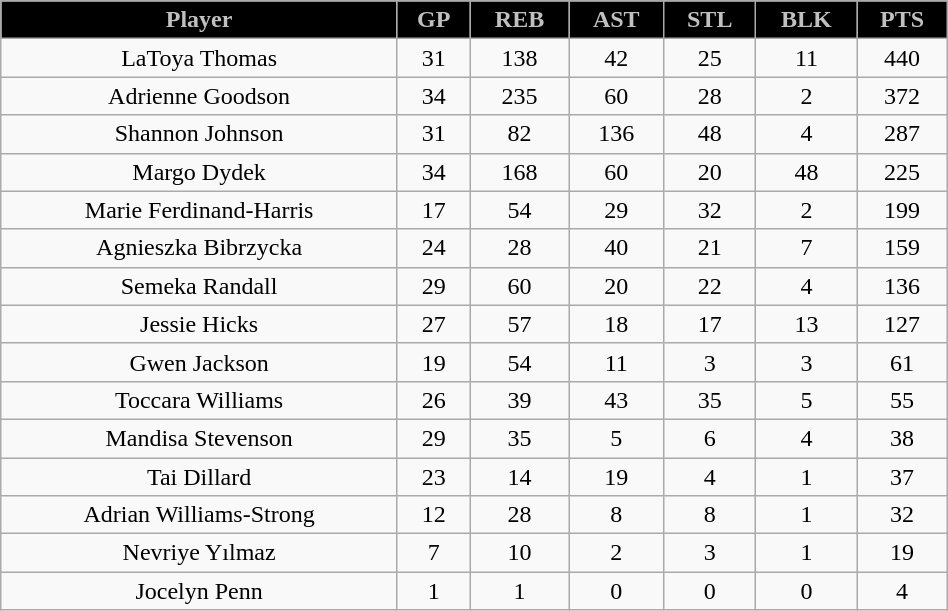<table class="wikitable" width="50%">
<tr align="center" style="background:black; color:silver;">
<td><strong>Player</strong></td>
<td><strong>GP</strong></td>
<td><strong>REB</strong></td>
<td><strong>AST</strong></td>
<td><strong>STL</strong></td>
<td><strong>BLK</strong></td>
<td><strong>PTS</strong></td>
</tr>
<tr align="center">
<td>LaToya Thomas</td>
<td>31</td>
<td>138</td>
<td>42</td>
<td>25</td>
<td>11</td>
<td>440</td>
</tr>
<tr align="center">
<td>Adrienne Goodson</td>
<td>34</td>
<td>235</td>
<td>60</td>
<td>28</td>
<td>2</td>
<td>372</td>
</tr>
<tr align="center">
<td>Shannon Johnson</td>
<td>31</td>
<td>82</td>
<td>136</td>
<td>48</td>
<td>4</td>
<td>287</td>
</tr>
<tr align="center">
<td>Margo Dydek</td>
<td>34</td>
<td>168</td>
<td>60</td>
<td>20</td>
<td>48</td>
<td>225</td>
</tr>
<tr align="center">
<td>Marie Ferdinand-Harris</td>
<td>17</td>
<td>54</td>
<td>29</td>
<td>32</td>
<td>2</td>
<td>199</td>
</tr>
<tr align="center">
<td>Agnieszka Bibrzycka</td>
<td>24</td>
<td>28</td>
<td>40</td>
<td>21</td>
<td>7</td>
<td>159</td>
</tr>
<tr align="center">
<td>Semeka Randall</td>
<td>29</td>
<td>60</td>
<td>20</td>
<td>22</td>
<td>4</td>
<td>136</td>
</tr>
<tr align="center">
<td>Jessie Hicks</td>
<td>27</td>
<td>57</td>
<td>18</td>
<td>17</td>
<td>13</td>
<td>127</td>
</tr>
<tr align="center">
<td>Gwen Jackson</td>
<td>19</td>
<td>54</td>
<td>11</td>
<td>3</td>
<td>3</td>
<td>61</td>
</tr>
<tr align="center">
<td>Toccara Williams</td>
<td>26</td>
<td>39</td>
<td>43</td>
<td>35</td>
<td>5</td>
<td>55</td>
</tr>
<tr align="center">
<td>Mandisa Stevenson</td>
<td>29</td>
<td>35</td>
<td>5</td>
<td>6</td>
<td>4</td>
<td>38</td>
</tr>
<tr align="center">
<td>Tai Dillard</td>
<td>23</td>
<td>14</td>
<td>19</td>
<td>4</td>
<td>1</td>
<td>37</td>
</tr>
<tr align="center">
<td>Adrian Williams-Strong</td>
<td>12</td>
<td>28</td>
<td>8</td>
<td>8</td>
<td>1</td>
<td>32</td>
</tr>
<tr align="center">
<td>Nevriye Yılmaz</td>
<td>7</td>
<td>10</td>
<td>2</td>
<td>3</td>
<td>1</td>
<td>19</td>
</tr>
<tr align="center">
<td>Jocelyn Penn</td>
<td>1</td>
<td>1</td>
<td>0</td>
<td>0</td>
<td>0</td>
<td>4</td>
</tr>
</table>
